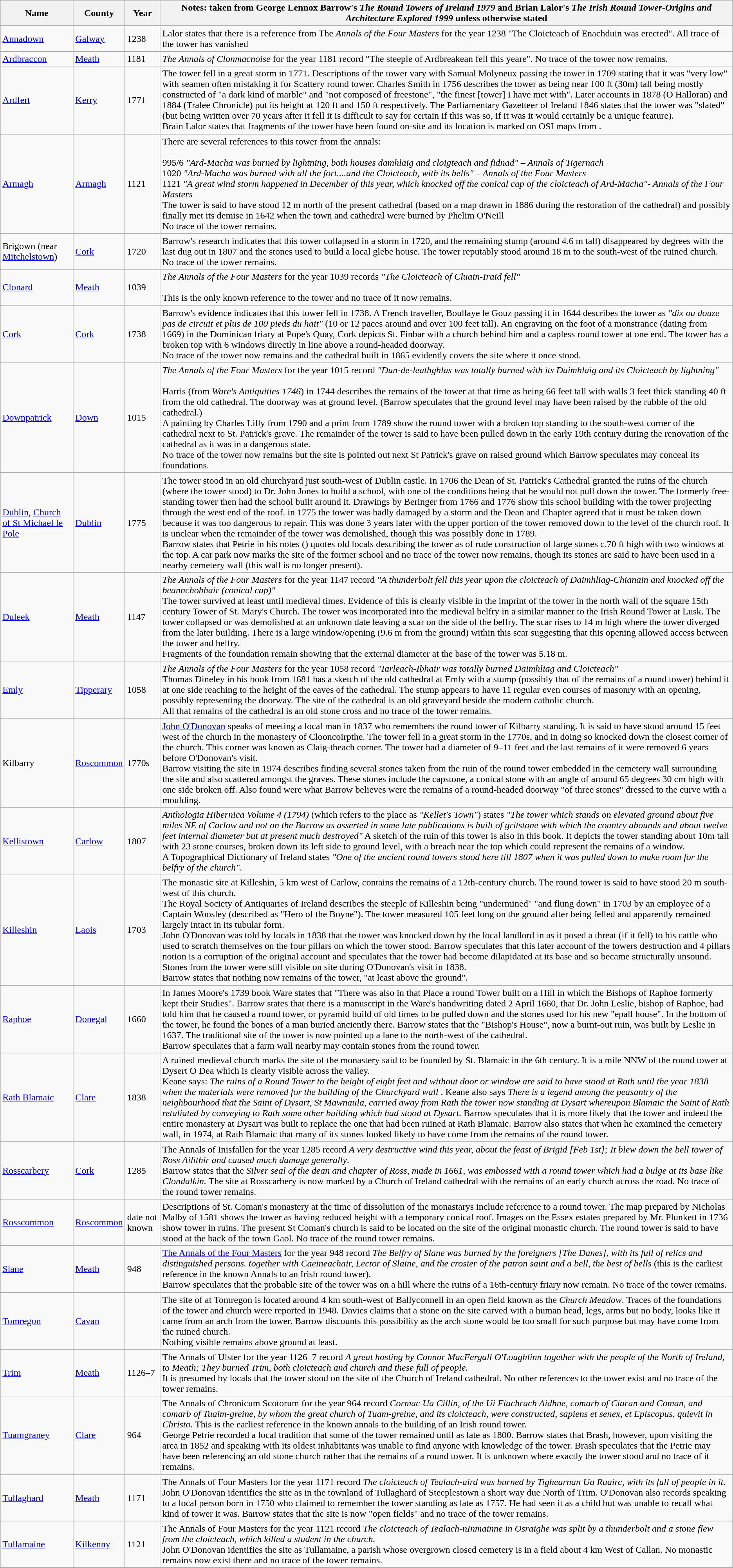<table class="wikitable sortable">
<tr>
<th>Name</th>
<th>County</th>
<th>Year</th>
<th>Notes: taken from George Lennox Barrow's <em>The Round Towers of Ireland 1979</em> and Brian Lalor's <em>The Irish Round Tower-Origins and Architecture Explored 1999</em> unless otherwise stated</th>
</tr>
<tr>
<td><a href='#'>Annadown</a></td>
<td><a href='#'>Galway</a></td>
<td>1238</td>
<td>Lalor states that there is a reference from The <em>Annals of the Four Masters</em> for the year 1238 "The Cloicteach of Enachduin was erected". All trace of the tower has vanished</td>
</tr>
<tr>
<td><a href='#'>Ardbraccon</a></td>
<td><a href='#'>Meath</a></td>
<td>1181</td>
<td><em>The Annals of Clonmacnoise</em> for the year 1181 record "The steeple of Ardbreakean fell this yeare". No trace of the tower now remains.</td>
</tr>
<tr>
<td><a href='#'>Ardfert</a></td>
<td><a href='#'>Kerry</a></td>
<td>1771</td>
<td>The tower fell in a great storm in 1771. Descriptions of the tower vary with Samual Molyneux passing the tower in 1709 stating that it was "very low" with seamen often mistaking it for Scattery round tower. Charles Smith in 1756 describes the tower as being near 100 ft (30m) tall being mostly constructed of "a dark kind of marble" and "not composed of freestone", "the finest [tower] I have met with". Later accounts in 1878 (O Halloran) and 1884 (Tralee Chronicle) put its height at 120 ft and 150 ft respectively. The Parliamentary Gazetteer of Ireland 1846 states that the tower was "slated" (but being written over 70 years after it fell it is difficult to say for certain if this was so, if it was it would certainly be a unique feature).<br>Brain Lalor states that fragments of the tower have been found on-site and its location is marked on OSI maps from .</td>
</tr>
<tr>
<td><a href='#'>Armagh</a></td>
<td><a href='#'>Armagh</a></td>
<td>1121</td>
<td>There are several references to this tower from the annals:<br><br>995/6 <em>"Ard-Macha was burned by lightning, both houses damhlaig and cloigteach and fidnad" – Annals of Tigernach</em><br>
1020 <em>"Ard-Macha was burned with all the fort....and the Cloicteach, with its bells" – Annals of the Four Masters</em><br>
1121 <em>"A great wind storm happened in December of this year, which knocked off the conical cap of the cloicteach of Ard-Macha"- Annals of the Four Masters</em><br>
The tower is said to have stood 12 m north of the present cathedral (based on a map drawn in 1886 during the restoration of the cathedral) and possibly finally met its demise in 1642 when the town and cathedral were burned by Phelim O'Neill<br>
No trace of the tower remains.</td>
</tr>
<tr>
<td>Brigown (near <a href='#'>Mitchelstown</a>)</td>
<td><a href='#'>Cork</a></td>
<td>1720</td>
<td>Barrow's research indicates that this tower collapsed in a storm in 1720, and the remaining stump (around 4.6 m tall) disappeared by degrees with the last dug out in 1807 and the stones used to build a local glebe house. The tower reputably stood around 18 m to the south-west of the ruined church. <br> No trace of the tower remains.</td>
</tr>
<tr>
<td><a href='#'>Clonard</a></td>
<td><a href='#'>Meath</a></td>
<td>1039</td>
<td><em>The Annals of the Four Masters</em> for the year 1039 records <em>"The Cloicteach of Cluain-Iraid fell"</em> <br><br>This is the only known reference to the tower and no trace of it now remains.</td>
</tr>
<tr>
<td><a href='#'>Cork</a></td>
<td><a href='#'>Cork</a></td>
<td>1738</td>
<td>Barrow's evidence indicates that this tower fell in 1738. A French traveller, Boullaye le Gouz passing it in 1644 describes the tower as <em>"dix ou douze pas de circuit et plus de 100 pieds du hait"</em> (10 or 12 paces around and over 100 feet tall). An engraving on the foot of a monstrance (dating from 1669) in the Dominican friary at Pope's Quay, Cork depicts St. Finbar with a church behind him and a capless round tower at one end. The tower has a broken top with 6 windows directly in line above a round-headed doorway.<br>No trace of the tower now remains and the cathedral built in 1865 evidently covers the site where it once stood.</td>
</tr>
<tr>
<td><a href='#'>Downpatrick</a></td>
<td><a href='#'>Down</a></td>
<td>1015</td>
<td><em>The Annals of the Four Masters</em> for the year 1015 record <em>"Dun-de-leathghlas was totally burned with its Daimhlaig and its Cloicteach by lightning" </em> <br><br>Harris (from <em>Ware's Antiquities 1746</em>) in 1744 describes the remains of the tower at that time as being 66 feet tall with walls 3 feet thick standing 40 ft from the old cathedral. The doorway was at ground level. (Barrow speculates that the ground level may have been raised by the rubble of the old cathedral.)<br>A painting by Charles Lilly from 1790 and a print from 1789 show the round tower with a broken top standing to the south-west corner of the cathedral next to St. Patrick's grave. The remainder of the tower is said to have been pulled down in the early 19th century during the renovation of the cathedral as it was in a dangerous state. <br>
No trace of the tower now remains but the site is pointed out next St Patrick's grave on raised ground which Barrow speculates may conceal its foundations.</td>
</tr>
<tr>
<td><a href='#'>Dublin</a>, <a href='#'>Church of St Michael le Pole</a></td>
<td><a href='#'>Dublin</a></td>
<td>1775</td>
<td>The tower stood in an old churchyard just south-west of Dublin castle. In 1706 the Dean of St. Patrick's Cathedral granted the ruins of the church (where the tower stood) to Dr. John Jones to build a school, with one of the conditions being that he would not pull down the tower. The formerly free-standing tower then had the school built around it. Drawings by Beringer from 1766 and 1776 show this school building with the tower projecting through the west end of the roof. in 1775 the tower was badly damaged by a storm and the Dean and Chapter agreed that it must be taken down because it was too dangerous to repair. This was done 3 years later with the upper portion of the tower removed down to the level of the church roof. It is unclear when the remainder of the tower was demolished, though this was possibly done in 1789.<br>Barrow states that Petrie in his notes () quotes old locals describing the tower as of rude construction of large stones c.70 ft high with two windows at the top.
A car park now marks the site of the former school and no trace of the tower now remains, though its stones are said to have been used in a nearby cemetery wall (this wall is no longer present).</td>
</tr>
<tr>
<td><a href='#'>Duleek</a></td>
<td><a href='#'>Meath</a></td>
<td>1147</td>
<td><em>The Annals of the Four Masters</em> for the year 1147 record <em>"A thunderbolt fell this year upon the cloicteach of Daimhliag-Chianain and knocked off the beannchobhair (conical cap)"</em><br>The tower survived at least until medieval times. Evidence of this is clearly visible in the imprint of the tower in the north wall of the square 15th century Tower of St. Mary's Church. The tower was incorporated into the medieval belfry in a similar manner to the Irish Round Tower at Lusk. The tower collapsed or was demolished at an unknown date leaving a scar on the side of the belfry. The scar rises to 14 m high where the tower diverged from the later building. There is a large window/opening (9.6 m from the ground) within this scar suggesting that this opening allowed access between the tower and belfry.<br>Fragments of the foundation remain showing that the external diameter at the base of the tower was 5.18 m.</td>
</tr>
<tr>
<td><a href='#'>Emly</a></td>
<td><a href='#'>Tipperary</a></td>
<td>1058</td>
<td><em>The Annals of the Four Masters</em> for the year 1058 record <em>"Iarleach-Ibhair was totally burned Daimhliag and Cloicteach"</em><br>Thomas Dineley in his book from 1681 has a sketch of the old cathedral at Emly with a stump (possibly that of the remains of a round tower) behind it at one side reaching to the height of the eaves of the cathedral. The stump appears to have 11 regular even courses of masonry with an opening, possibly representing the doorway. The site of the cathedral is an old graveyard beside the modern catholic church.<br>All that remains of the cathedral is an old stone cross and no trace of the tower remains.</td>
</tr>
<tr>
<td>Kilbarry</td>
<td><a href='#'>Roscommon</a></td>
<td>1770s</td>
<td><a href='#'>John O'Donovan</a> speaks of meeting a local man in 1837 who remembers the round tower of Kilbarry standing. It is said to have stood around 15 feet west of the church in the monastery of Clooncoirpthe. The tower fell in a great storm in the 1770s, and in doing so knocked down the closest corner of the church. This corner was known as Claig-theach corner. The tower had a diameter of 9–11 feet and the last remains of it were removed 6 years before O'Donovan's visit.<br>Barrow visiting the site in 1974 describes finding several stones taken from the ruin of the round tower embedded in the cemetery wall surrounding the site and also scattered amongst the graves. These stones include the capstone, a conical stone with an angle of around 65 degrees 30 cm high with one side broken off. Also found were what Barrow believes were the remains of a round-headed doorway "of three stones" dressed to the curve with a moulding.</td>
</tr>
<tr>
<td><a href='#'>Kellistown</a></td>
<td><a href='#'>Carlow</a></td>
<td>1807</td>
<td><em>Anthologia Hibernica Volume 4 (1794)</em> (which refers to the place as <em>"Kellet's Town"</em>) states <em>"The tower which stands on elevated ground about five miles NE of Carlow and not on the Barrow as asserted in some late publications is built of gritstone with which the country abounds and about twelve feet internal diameter but at present much destroyed"</em> A sketch of the ruin of this tower is also in this book. It depicts the tower standing about 10m tall with 23 stone courses, broken down its left side to ground level, with a breach near the top which could represent the remains of a window.<br>A Topographical Dictionary of Ireland states <em>"One of the ancient round towers stood here till 1807 when it was pulled down to make room for the belfry of the church"</em>.</td>
</tr>
<tr>
<td><a href='#'>Killeshin</a></td>
<td><a href='#'>Laois</a></td>
<td>1703</td>
<td>The monastic site at Killeshin, 5 km west of Carlow, contains the remains of a 12th-century church. The round tower is said to have stood 20 m south-west of this church.<br>The Royal Society of Antiquaries of Ireland describes the steeple of Killeshin being "undermined" "and flung down" in 1703 by an employee of a Captain Woosley (described as "Hero of the Boyne"). The tower measured 105 feet long on the ground after being felled and apparently remained largely intact in its tubular form.<br>John O'Donovan was told by locals in 1838 that the tower was knocked down by the local landlord in  as it posed a threat (if it fell) to his cattle who used to scratch themselves on the four pillars on which the tower stood. Barrow speculates that this later account of the towers destruction and 4 pillars notion is a corruption of the original account and speculates that the tower had become dilapidated at its base and so became structurally unsound. Stones from the tower were still visible on site during O'Donovan's visit in 1838.<br>Barrow states that nothing now remains of the tower, "at least above the ground".</td>
</tr>
<tr>
<td><a href='#'>Raphoe</a></td>
<td><a href='#'>Donegal</a></td>
<td>1660</td>
<td>In James Moore's 1739 book Ware states that "There was also in that Place a round Tower built on a Hill in which the Bishops of Raphoe formerly kept their Studies". Barrow states that there is a manuscript in the Ware's handwriting dated 2 April 1660, that Dr. John Leslie, bishop of Raphoe, had told him that he caused a round tower, or pyramid build of old times to be pulled down and the stones used for his new "epall house". In the bottom of the tower, he found the bones of a man buried anciently there. Barrow states that the "Bishop's House", now a burnt-out ruin, was built by Leslie in 1637. The traditional site of the tower is now pointed up a lane to the north-west of the cathedral.<br>Barrow speculates that a farm wall nearby may contain stones from the round tower.</td>
</tr>
<tr>
<td><a href='#'>Rath Blamaic</a></td>
<td><a href='#'>Clare</a></td>
<td>1838</td>
<td>A ruined medieval church marks the site of the monastery said to be founded by St. Blamaic in the 6th century. It is a mile NNW of the round tower at Dysert O Dea which is clearly visible across the valley.<br>Keane says: <em>The ruins of a Round Tower to the height of eight feet and without door or window are said to have stood at Rath until the year 1838 when the materials were removed for the building of the Churchyard wall </em>.
Keane also says <em>There is a legend among the peasantry of the neighbourhood that the Saint of Dysart, St Mawnaula, carried away from Rath the tower now standing at Dysart whereupon Blamaic the Saint of Rath retaliated by conveying to Rath some other building which had stood at Dysart</em>.
Barrow speculates that it is more likely that the tower and indeed the entire monastery at Dysart was built to replace the one that had been ruined at Rath Blamaic.
Barrow also states that when he examined the cemetery wall, in 1974, at Rath Blamaic that many of its stones looked likely to have come from the remains of the round tower.</td>
</tr>
<tr |->
<td><a href='#'>Rosscarbery</a></td>
<td><a href='#'>Cork</a></td>
<td>1285</td>
<td>The Annals of Inisfallen for the year 1285 record <em>A very destructive wind this year, about the feast of Brigid [Feb 1st]; It blew down the bell tower of Ross Ailithir and caused much damage generally</em>.<br>Barrow states that the <em>Silver seal of the dean and chapter of Ross, made in 1661, was embossed with a round tower which had a bulge at its base like Clondalkin.</em>
The site at Rosscarbery is now marked by a Church of Ireland cathedral with the remains of an early church across the road. No trace of the round tower remains.</td>
</tr>
<tr>
<td><a href='#'>Rosscommon</a></td>
<td><a href='#'>Roscommon</a></td>
<td>date not known</td>
<td>Descriptions of St. Coman's monastery at the time of dissolution of the monastarys include reference to a round tower. The map prepared by Nicholas Malby of 1581 shows the tower as having reduced height with a temporary conical roof. Images on the Essex estates prepared by Mr. Plunkett in 1736 show tower in ruins. The present St Coman's church is said to be located on the site of the original monastic church. The round tower is said to have stood at the back of the town Gaol. No trace of the round tower remains.</td>
</tr>
<tr>
<td><a href='#'>Slane</a></td>
<td><a href='#'>Meath</a></td>
<td>948</td>
<td><a href='#'>The Annals of the Four Masters</a> for the year 948 record <em>The Belfry of Slane was burned by the foreigners [The Danes], with its full of relics and distinguished persons. together with Caeineachair, Lector of Slaine, and the crosier of the patron saint and a bell, the best of bells</em> (this is the earliest reference in the known Annals to an Irish round tower).<br>Barrow speculates that the probable site of the tower was on a hill where the ruins of a 16th-century friary now remain.
No trace of the tower remains.</td>
</tr>
<tr>
<td><a href='#'>Tomregon</a></td>
<td><a href='#'>Cavan</a></td>
<td></td>
<td>The site of at Tomregon is located around 4 km south-west of Ballyconnell in an open field known as the <em>Church Meadow</em>. Traces of the foundations of the tower and church were reported in 1948. Davies claims that a stone on the site carved with a human head, legs, arms but no body, looks like it came from an arch from the tower. Barrow discounts this possibility as the arch stone would be too small for such purpose but may have come from the ruined church.<br>Nothing visible remains above ground at least.</td>
</tr>
<tr>
<td><a href='#'>Trim</a></td>
<td><a href='#'>Meath</a></td>
<td>1126–7</td>
<td>The Annals of Ulster for the year 1126–7 record <em>A great hosting by Connor MacFergall O'Loughlinn together with the people of the North of Ireland, to Meath; They burned Trim, both cloicteach and church and these full of people.</em><br>It is presumed by locals that the tower stood on the site of the Church of Ireland cathedral.
No other references to the tower exist and no trace of the tower remains.</td>
</tr>
<tr>
<td><a href='#'>Tuamgraney</a></td>
<td><a href='#'>Clare</a></td>
<td>964</td>
<td>The Annals of Chronicum Scotorum for the year 964 record <em>Cormac Ua Cillin, of the Ui Fiachrach Aidhne, comarb of Ciaran and Coman, and comarb of Tuaim-greine, by whom the great church of Tuam-greine, and its cloicteach, were constructed, sapiens et senex, et Episcopus, quievit in Christo.</em> This is the earliest reference in the known annals to the building of an Irish round tower.<br>George Petrie recorded a local tradition that some of the tower remained until as late as 1800. Barrow states that Brash, however, upon visiting the area in 1852 and speaking with its oldest inhabitants was unable to find anyone with knowledge of the tower. Brash speculates that the Petrie may have been referencing an old stone church rather that the remains of a round tower.
It is unknown where exactly the tower stood and no trace of it remains.</td>
</tr>
<tr>
<td><a href='#'>Tullaghard</a></td>
<td><a href='#'>Meath</a></td>
<td>1171</td>
<td>The Annals of Four Masters for the year 1171 record <em>The cloicteach of Tealach-aird was burned by Tighearnan Ua Ruairc, with its full of people in it.</em><br>John O'Donovan identifies the site as in the townland of Tullaghard of Steeplestown a short way due North of Trim. O'Donovan also records speaking to a local person born in 1750 who claimed to remember the tower standing as late as 1757. He had seen it as a child but was unable to recall what kind of tower it was.
Barrow states that the site is now "open fields" and no trace of the tower remains.</td>
</tr>
<tr>
<td><a href='#'>Tullamaine</a></td>
<td><a href='#'>Kilkenny</a></td>
<td>1121</td>
<td>The Annals of Four Masters for the year 1121 record <em>The cloicteach of Tealach-nInmainne in Osraighe was split by a thunderbolt and a stone flew from the cloicteach, which killed a student in the church.</em><br>John O'Donovan identifies the site as Tullamaine, a parish whose overgrown closed cemetery is in a field about 4 km West of Callan. No monastic remains now exist there and no trace of the tower remains.</td>
</tr>
</table>
